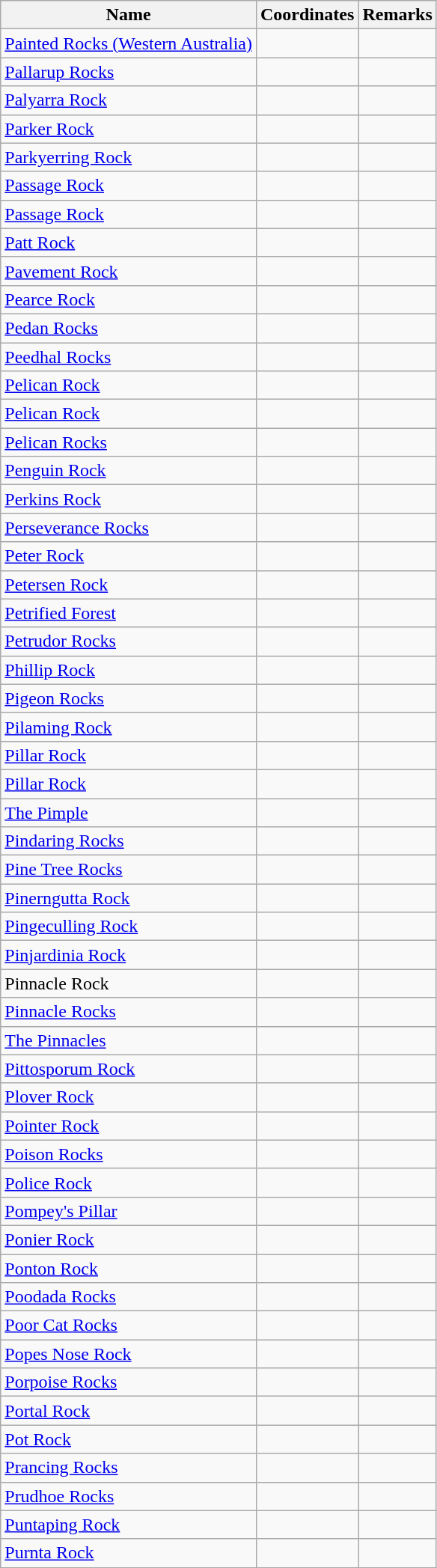<table class="wikitable">
<tr>
<th>Name</th>
<th>Coordinates</th>
<th>Remarks</th>
</tr>
<tr>
<td><a href='#'>Painted Rocks (Western Australia)</a></td>
<td></td>
<td></td>
</tr>
<tr>
<td><a href='#'>Pallarup Rocks</a></td>
<td></td>
<td></td>
</tr>
<tr>
<td><a href='#'>Palyarra Rock</a></td>
<td></td>
<td></td>
</tr>
<tr>
<td><a href='#'>Parker Rock</a></td>
<td></td>
<td></td>
</tr>
<tr>
<td><a href='#'>Parkyerring Rock</a></td>
<td></td>
<td></td>
</tr>
<tr>
<td><a href='#'>Passage Rock</a></td>
<td></td>
<td></td>
</tr>
<tr>
<td><a href='#'>Passage Rock</a></td>
<td></td>
<td></td>
</tr>
<tr>
<td><a href='#'>Patt Rock</a></td>
<td></td>
<td></td>
</tr>
<tr>
<td><a href='#'>Pavement Rock</a></td>
<td></td>
<td></td>
</tr>
<tr>
<td><a href='#'>Pearce Rock</a></td>
<td></td>
<td></td>
</tr>
<tr>
<td><a href='#'>Pedan Rocks</a></td>
<td></td>
<td></td>
</tr>
<tr>
<td><a href='#'>Peedhal Rocks</a></td>
<td></td>
<td></td>
</tr>
<tr>
<td><a href='#'>Pelican Rock</a></td>
<td></td>
<td></td>
</tr>
<tr>
<td><a href='#'>Pelican Rock</a></td>
<td></td>
<td></td>
</tr>
<tr>
<td><a href='#'>Pelican Rocks</a></td>
<td></td>
<td></td>
</tr>
<tr>
<td><a href='#'>Penguin Rock</a></td>
<td></td>
<td></td>
</tr>
<tr>
<td><a href='#'>Perkins Rock</a></td>
<td></td>
<td></td>
</tr>
<tr>
<td><a href='#'>Perseverance Rocks</a></td>
<td></td>
<td></td>
</tr>
<tr>
<td><a href='#'>Peter Rock</a></td>
<td></td>
<td></td>
</tr>
<tr>
<td><a href='#'>Petersen Rock</a></td>
<td></td>
<td></td>
</tr>
<tr>
<td><a href='#'>Petrified Forest</a></td>
<td></td>
<td></td>
</tr>
<tr>
<td><a href='#'>Petrudor Rocks</a></td>
<td></td>
<td></td>
</tr>
<tr>
<td><a href='#'>Phillip Rock</a></td>
<td></td>
<td></td>
</tr>
<tr>
<td><a href='#'>Pigeon Rocks</a></td>
<td></td>
<td></td>
</tr>
<tr>
<td><a href='#'>Pilaming Rock</a></td>
<td></td>
<td></td>
</tr>
<tr>
<td><a href='#'>Pillar Rock</a></td>
<td></td>
<td></td>
</tr>
<tr>
<td><a href='#'>Pillar Rock</a></td>
<td></td>
<td></td>
</tr>
<tr>
<td><a href='#'>The Pimple</a></td>
<td></td>
<td></td>
</tr>
<tr>
<td><a href='#'>Pindaring Rocks</a></td>
<td></td>
<td></td>
</tr>
<tr>
<td><a href='#'>Pine Tree Rocks</a></td>
<td></td>
<td></td>
</tr>
<tr>
<td><a href='#'>Pinerngutta Rock</a></td>
<td></td>
<td></td>
</tr>
<tr>
<td><a href='#'>Pingeculling Rock</a></td>
<td></td>
<td></td>
</tr>
<tr>
<td><a href='#'>Pinjardinia Rock</a></td>
<td></td>
<td></td>
</tr>
<tr>
<td>Pinnacle Rock</td>
<td></td>
<td></td>
</tr>
<tr>
<td><a href='#'>Pinnacle Rocks</a></td>
<td></td>
<td></td>
</tr>
<tr>
<td><a href='#'>The Pinnacles</a></td>
<td></td>
<td></td>
</tr>
<tr>
<td><a href='#'>Pittosporum Rock</a></td>
<td></td>
<td></td>
</tr>
<tr>
<td><a href='#'>Plover Rock</a></td>
<td></td>
<td></td>
</tr>
<tr>
<td><a href='#'>Pointer Rock</a></td>
<td></td>
<td></td>
</tr>
<tr>
<td><a href='#'>Poison Rocks</a></td>
<td></td>
<td></td>
</tr>
<tr>
<td><a href='#'>Police Rock</a></td>
<td></td>
<td></td>
</tr>
<tr>
<td><a href='#'>Pompey's Pillar</a></td>
<td></td>
<td></td>
</tr>
<tr>
<td><a href='#'>Ponier Rock</a></td>
<td></td>
<td></td>
</tr>
<tr>
<td><a href='#'>Ponton Rock</a></td>
<td></td>
<td></td>
</tr>
<tr>
<td><a href='#'>Poodada Rocks</a></td>
<td></td>
<td></td>
</tr>
<tr>
<td><a href='#'>Poor Cat Rocks</a></td>
<td></td>
<td></td>
</tr>
<tr>
<td><a href='#'>Popes Nose Rock</a></td>
<td></td>
<td></td>
</tr>
<tr>
<td><a href='#'>Porpoise Rocks</a></td>
<td></td>
<td></td>
</tr>
<tr>
<td><a href='#'>Portal Rock</a></td>
<td></td>
<td></td>
</tr>
<tr>
<td><a href='#'>Pot Rock</a></td>
<td></td>
<td></td>
</tr>
<tr>
<td><a href='#'>Prancing Rocks</a></td>
<td></td>
<td></td>
</tr>
<tr>
<td><a href='#'>Prudhoe Rocks</a></td>
<td></td>
<td></td>
</tr>
<tr>
<td><a href='#'>Puntaping Rock</a></td>
<td></td>
<td></td>
</tr>
<tr>
<td><a href='#'>Purnta Rock</a></td>
<td></td>
<td></td>
</tr>
</table>
